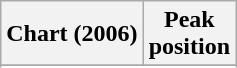<table class="wikitable sortable plainrowheaders" style="text-align:center;">
<tr>
<th scope="col">Chart (2006)</th>
<th scope="col">Peak<br>position</th>
</tr>
<tr>
</tr>
<tr>
</tr>
</table>
